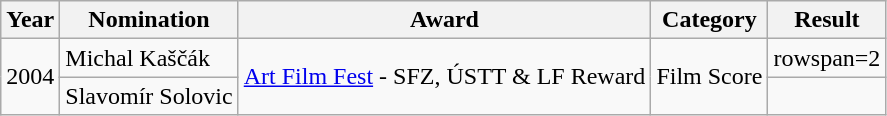<table class="wikitable">
<tr>
<th>Year</th>
<th>Nomination</th>
<th>Award</th>
<th>Category</th>
<th>Result</th>
</tr>
<tr>
<td rowspan=2>2004</td>
<td>Michal Kaščák</td>
<td rowspan=2><a href='#'>Art Film Fest</a> - SFZ, ÚSTT & LF Reward</td>
<td rowspan=2>Film Score</td>
<td>rowspan=2 </td>
</tr>
<tr>
<td>Slavomír Solovic</td>
</tr>
</table>
